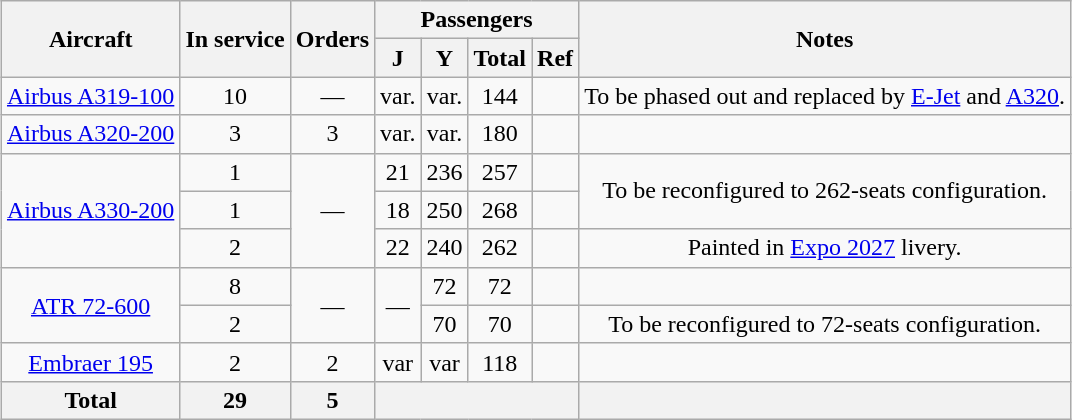<table class="wikitable" style="margin:1em auto; border-collapse:collapse;text-align:center">
<tr>
<th rowspan="2">Aircraft</th>
<th rowspan="2">In service</th>
<th rowspan="2">Orders</th>
<th colspan="4">Passengers</th>
<th rowspan="2">Notes</th>
</tr>
<tr>
<th><abbr>J</abbr></th>
<th><abbr>Y</abbr></th>
<th>Total</th>
<th>Ref</th>
</tr>
<tr>
<td><a href='#'>Airbus A319-100</a></td>
<td>10</td>
<td>—</td>
<td><abbr>var.</abbr></td>
<td><abbr>var.</abbr></td>
<td>144</td>
<td></td>
<td>To be phased out and replaced by <a href='#'>E-Jet</a> and <a href='#'>A320</a>.</td>
</tr>
<tr>
<td><a href='#'>Airbus A320-200</a></td>
<td>3</td>
<td>3</td>
<td><abbr>var.</abbr></td>
<td><abbr>var.</abbr></td>
<td>180</td>
<td></td>
<td></td>
</tr>
<tr>
<td rowspan="3"><a href='#'>Airbus A330-200</a></td>
<td>1</td>
<td rowspan="3">—</td>
<td>21</td>
<td>236</td>
<td>257</td>
<td></td>
<td rowspan="2">To be reconfigured to 262-seats configuration.</td>
</tr>
<tr>
<td>1</td>
<td>18</td>
<td>250</td>
<td>268</td>
<td></td>
</tr>
<tr>
<td>2</td>
<td>22</td>
<td>240</td>
<td>262</td>
<td></td>
<td>Painted in <a href='#'>Expo 2027</a> livery.</td>
</tr>
<tr>
<td rowspan="2"><a href='#'>ATR 72-600</a></td>
<td>8</td>
<td rowspan="2">—</td>
<td rowspan="2">—</td>
<td>72</td>
<td>72</td>
<td></td>
<td></td>
</tr>
<tr>
<td>2</td>
<td>70</td>
<td>70</td>
<td></td>
<td>To be reconfigured to 72-seats configuration.</td>
</tr>
<tr>
<td><a href='#'>Embraer 195</a></td>
<td>2</td>
<td>2</td>
<td><abbr>var</abbr></td>
<td><abbr>var</abbr></td>
<td>118</td>
<td></td>
<td></td>
</tr>
<tr>
<th>Total</th>
<th>29</th>
<th>5</th>
<th colspan="4"></th>
<th></th>
</tr>
</table>
